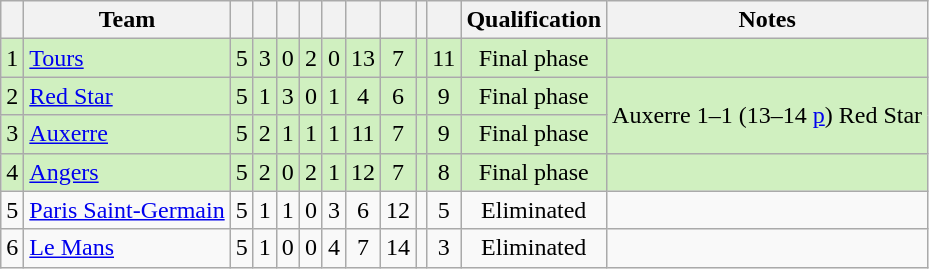<table class="wikitable" style="text-align:center">
<tr>
<th></th>
<th>Team</th>
<th></th>
<th></th>
<th></th>
<th></th>
<th></th>
<th></th>
<th></th>
<th></th>
<th></th>
<th>Qualification</th>
<th>Notes</th>
</tr>
<tr style="background:#D0F0C0;">
<td>1</td>
<td align="left"><a href='#'>Tours</a></td>
<td>5</td>
<td>3</td>
<td>0</td>
<td>2</td>
<td>0</td>
<td>13</td>
<td>7</td>
<td></td>
<td>11</td>
<td>Final phase</td>
<td></td>
</tr>
<tr style="background:#D0F0C0;">
<td>2</td>
<td align="left"><a href='#'>Red Star</a></td>
<td>5</td>
<td>1</td>
<td>3</td>
<td>0</td>
<td>1</td>
<td>4</td>
<td>6</td>
<td></td>
<td>9</td>
<td>Final phase</td>
<td rowspan="2">Auxerre 1–1 (13–14 <a href='#'>p</a>) Red Star</td>
</tr>
<tr style="background:#D0F0C0;">
<td>3</td>
<td align="left"><a href='#'>Auxerre</a></td>
<td>5</td>
<td>2</td>
<td>1</td>
<td>1</td>
<td>1</td>
<td>11</td>
<td>7</td>
<td></td>
<td>9</td>
<td>Final phase</td>
</tr>
<tr style="background:#D0F0C0;">
<td>4</td>
<td align="left"><a href='#'>Angers</a></td>
<td>5</td>
<td>2</td>
<td>0</td>
<td>2</td>
<td>1</td>
<td>12</td>
<td>7</td>
<td></td>
<td>8</td>
<td>Final phase</td>
<td></td>
</tr>
<tr>
<td>5</td>
<td align="left"><a href='#'>Paris Saint-Germain</a></td>
<td>5</td>
<td>1</td>
<td>1</td>
<td>0</td>
<td>3</td>
<td>6</td>
<td>12</td>
<td></td>
<td>5</td>
<td>Eliminated</td>
<td></td>
</tr>
<tr>
<td>6</td>
<td align="left"><a href='#'>Le Mans</a></td>
<td>5</td>
<td>1</td>
<td>0</td>
<td>0</td>
<td>4</td>
<td>7</td>
<td>14</td>
<td></td>
<td>3</td>
<td>Eliminated</td>
<td></td>
</tr>
</table>
